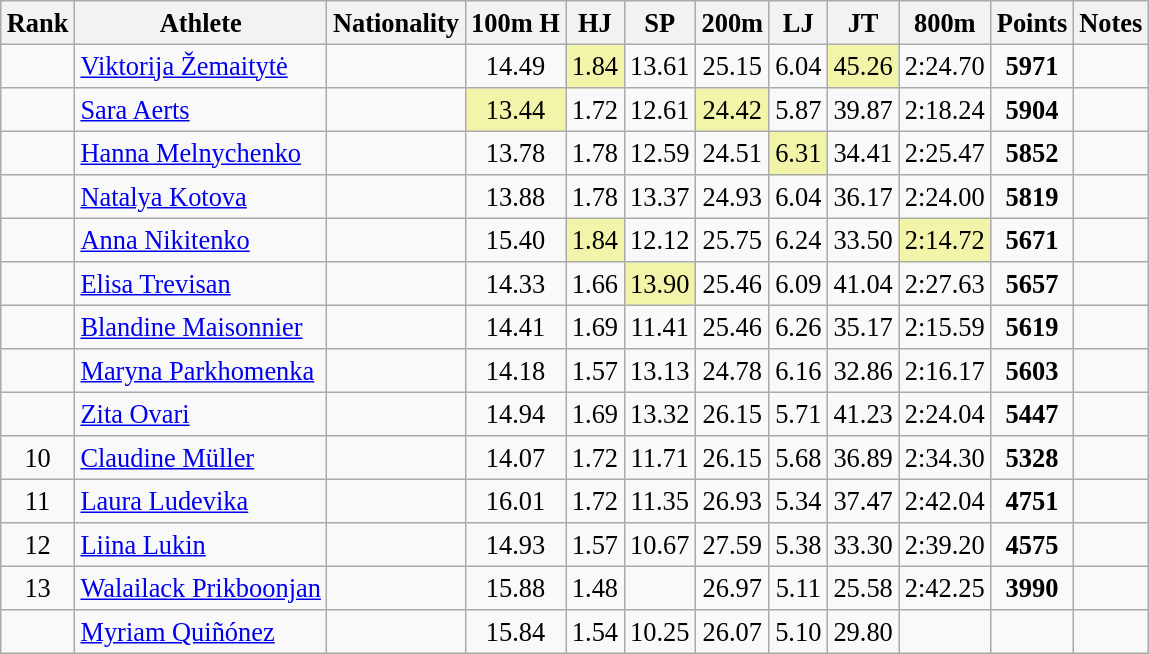<table class="wikitable sortable" style=" text-align:center; font-size:110%;">
<tr>
<th>Rank</th>
<th>Athlete</th>
<th>Nationality</th>
<th>100m H</th>
<th>HJ</th>
<th>SP</th>
<th>200m</th>
<th>LJ</th>
<th>JT</th>
<th>800m</th>
<th>Points</th>
<th>Notes</th>
</tr>
<tr>
<td></td>
<td align=left><a href='#'>Viktorija Žemaitytė</a></td>
<td align=left></td>
<td>14.49</td>
<td bgcolor=#F2F5A9>1.84</td>
<td>13.61</td>
<td>25.15</td>
<td>6.04</td>
<td bgcolor=#F2F5A9>45.26</td>
<td>2:24.70</td>
<td><strong>5971</strong></td>
<td></td>
</tr>
<tr>
<td></td>
<td align=left><a href='#'>Sara Aerts</a></td>
<td align=left></td>
<td bgcolor=#F2F5A9>13.44</td>
<td>1.72</td>
<td>12.61</td>
<td bgcolor=#F2F5A9>24.42</td>
<td>5.87</td>
<td>39.87</td>
<td>2:18.24</td>
<td><strong>5904</strong></td>
<td></td>
</tr>
<tr>
<td></td>
<td align=left><a href='#'>Hanna Melnychenko</a></td>
<td align=left></td>
<td>13.78</td>
<td>1.78</td>
<td>12.59</td>
<td>24.51</td>
<td bgcolor=#F2F5A9>6.31</td>
<td>34.41</td>
<td>2:25.47</td>
<td><strong>5852</strong></td>
<td></td>
</tr>
<tr>
<td></td>
<td align=left><a href='#'>Natalya Kotova</a></td>
<td align=left></td>
<td>13.88</td>
<td>1.78</td>
<td>13.37</td>
<td>24.93</td>
<td>6.04</td>
<td>36.17</td>
<td>2:24.00</td>
<td><strong>5819</strong></td>
<td></td>
</tr>
<tr>
<td></td>
<td align=left><a href='#'>Anna Nikitenko</a></td>
<td align=left></td>
<td>15.40</td>
<td bgcolor=#F2F5A9>1.84</td>
<td>12.12</td>
<td>25.75</td>
<td>6.24</td>
<td>33.50</td>
<td bgcolor=#F2F5A9>2:14.72</td>
<td><strong>5671</strong></td>
<td></td>
</tr>
<tr>
<td></td>
<td align=left><a href='#'>Elisa Trevisan</a></td>
<td align=left></td>
<td>14.33</td>
<td>1.66</td>
<td bgcolor=#F2F5A9>13.90</td>
<td>25.46</td>
<td>6.09</td>
<td>41.04</td>
<td>2:27.63</td>
<td><strong>5657</strong></td>
<td></td>
</tr>
<tr>
<td></td>
<td align=left><a href='#'>Blandine Maisonnier</a></td>
<td align=left></td>
<td>14.41</td>
<td>1.69</td>
<td>11.41</td>
<td>25.46</td>
<td>6.26</td>
<td>35.17</td>
<td>2:15.59</td>
<td><strong>5619</strong></td>
<td></td>
</tr>
<tr>
<td></td>
<td align=left><a href='#'>Maryna Parkhomenka</a></td>
<td align=left></td>
<td>14.18</td>
<td>1.57</td>
<td>13.13</td>
<td>24.78</td>
<td>6.16</td>
<td>32.86</td>
<td>2:16.17</td>
<td><strong>5603</strong></td>
<td></td>
</tr>
<tr>
<td></td>
<td align=left><a href='#'>Zita Ovari</a></td>
<td align=left></td>
<td>14.94</td>
<td>1.69</td>
<td>13.32</td>
<td>26.15</td>
<td>5.71</td>
<td>41.23</td>
<td>2:24.04</td>
<td><strong>5447</strong></td>
<td></td>
</tr>
<tr>
<td>10</td>
<td align=left><a href='#'>Claudine Müller</a></td>
<td align=left></td>
<td>14.07</td>
<td>1.72</td>
<td>11.71</td>
<td>26.15</td>
<td>5.68</td>
<td>36.89</td>
<td>2:34.30</td>
<td><strong>5328</strong></td>
<td></td>
</tr>
<tr>
<td>11</td>
<td align=left><a href='#'>Laura Ludevika</a></td>
<td align=left></td>
<td>16.01</td>
<td>1.72</td>
<td>11.35</td>
<td>26.93</td>
<td>5.34</td>
<td>37.47</td>
<td>2:42.04</td>
<td><strong>4751</strong></td>
<td></td>
</tr>
<tr>
<td>12</td>
<td align=left><a href='#'>Liina Lukin</a></td>
<td align=left></td>
<td>14.93</td>
<td>1.57</td>
<td>10.67</td>
<td>27.59</td>
<td>5.38</td>
<td>33.30</td>
<td>2:39.20</td>
<td><strong>4575</strong></td>
<td></td>
</tr>
<tr>
<td>13</td>
<td align=left><a href='#'>Walailack Prikboonjan</a></td>
<td align=left></td>
<td>15.88</td>
<td>1.48</td>
<td></td>
<td>26.97</td>
<td>5.11</td>
<td>25.58</td>
<td>2:42.25</td>
<td><strong>3990</strong></td>
<td></td>
</tr>
<tr>
<td></td>
<td align=left><a href='#'>Myriam Quiñónez</a></td>
<td align=left></td>
<td>15.84</td>
<td>1.54</td>
<td>10.25</td>
<td>26.07</td>
<td>5.10</td>
<td>29.80</td>
<td></td>
<td><strong></strong></td>
<td></td>
</tr>
</table>
